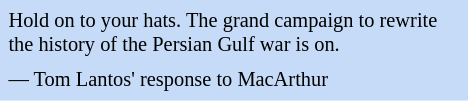<table class="toccolours" style="float: right; margin-left: 1em; margin-right: 1em; font-size: 85%; background:#c6dbf7; color:black; width:23em; max-width: 25%;" cellspacing="5">
<tr>
<td style="text-align: left;">Hold on to your hats. The grand campaign to rewrite the history of the Persian Gulf war is on.</td>
</tr>
<tr>
<td style="text-align: left;">— Tom Lantos' response to MacArthur</td>
</tr>
</table>
